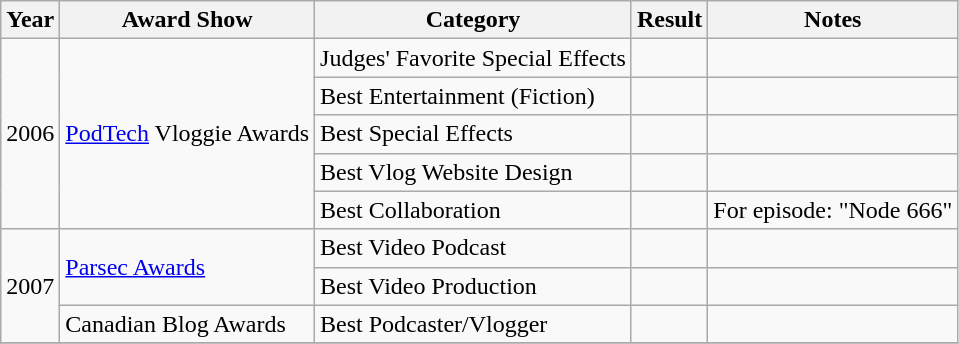<table class="wikitable">
<tr>
<th>Year</th>
<th>Award Show</th>
<th>Category</th>
<th>Result</th>
<th>Notes</th>
</tr>
<tr>
<td rowspan="5">2006</td>
<td rowspan="5"><a href='#'>PodTech</a> Vloggie Awards</td>
<td>Judges' Favorite Special Effects</td>
<td></td>
<td></td>
</tr>
<tr>
<td>Best Entertainment (Fiction)</td>
<td></td>
<td></td>
</tr>
<tr>
<td>Best Special Effects</td>
<td></td>
<td></td>
</tr>
<tr>
<td>Best Vlog Website Design</td>
<td></td>
<td></td>
</tr>
<tr>
<td>Best Collaboration</td>
<td></td>
<td>For episode: "Node 666"</td>
</tr>
<tr>
<td rowspan="3">2007</td>
<td rowspan="2"><a href='#'>Parsec Awards</a></td>
<td>Best Video Podcast</td>
<td></td>
<td></td>
</tr>
<tr>
<td>Best Video Production</td>
<td></td>
<td></td>
</tr>
<tr>
<td rowspan="1">Canadian Blog Awards</td>
<td>Best Podcaster/Vlogger</td>
<td></td>
<td></td>
</tr>
<tr>
</tr>
</table>
